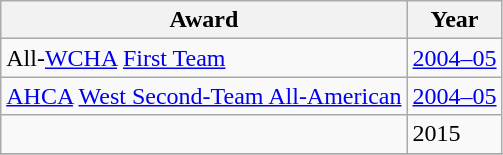<table class="wikitable">
<tr>
<th>Award</th>
<th>Year</th>
</tr>
<tr>
<td>All-<a href='#'>WCHA</a> <a href='#'>First Team</a></td>
<td><a href='#'>2004–05</a></td>
</tr>
<tr>
<td><a href='#'>AHCA</a> <a href='#'>West Second-Team All-American</a></td>
<td><a href='#'>2004–05</a></td>
</tr>
<tr>
<td></td>
<td>2015</td>
</tr>
<tr>
</tr>
</table>
